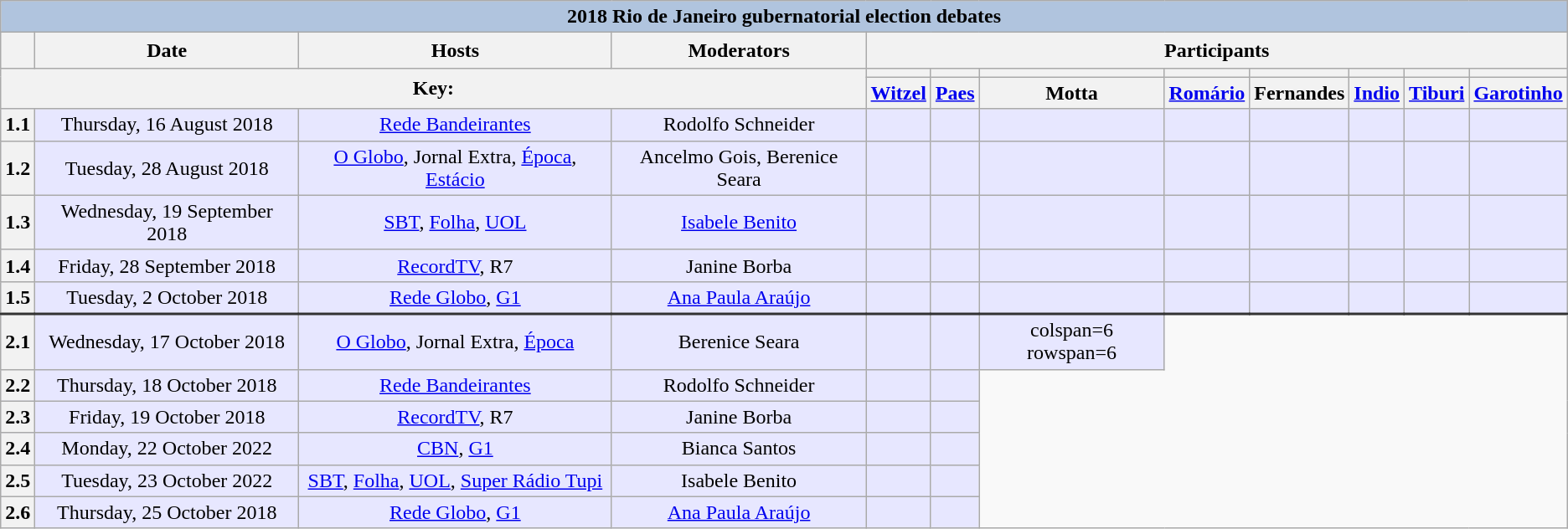<table class="plainrowheaders wikitable" style=text-align:center>
<tr>
<th colspan=12 style=background:#B0C4DE>2018 Rio de Janeiro gubernatorial election debates</th>
</tr>
<tr style=line-height:1.3>
<th></th>
<th>Date</th>
<th>Hosts</th>
<th>Moderators</th>
<th colspan=8 scope=col>Participants</th>
</tr>
<tr>
<th colspan=4 rowspan=2>Key:<br></th>
<th scope=col style=background:><small><a href='#'></a></small></th>
<th scope=col style=background:><small><a href='#'></a></small></th>
<th scope=col style=background:><small><a href='#'></a></small></th>
<th scope=col style=background:><small><a href='#'></a></small></th>
<th scope=col style=background:><small><a href='#'></a></small></th>
<th scope=col style=background:><small><a href='#'></a></small></th>
<th scope=col style=background:><small><a href='#'></a></small></th>
<th scope=col style=background:><small><a href='#'></a></small></th>
</tr>
<tr>
<th><a href='#'>Witzel</a></th>
<th><a href='#'>Paes</a></th>
<th>Motta</th>
<th><a href='#'>Romário</a></th>
<th>Fernandes</th>
<th><a href='#'>Indio</a></th>
<th><a href='#'>Tiburi</a></th>
<th><a href='#'>Garotinho</a></th>
</tr>
<tr style=background:#e7e7ff>
<th scope=row style=text-align:center>1.1</th>
<td>Thursday, 16 August 2018</td>
<td><a href='#'>Rede Bandeirantes</a></td>
<td>Rodolfo Schneider</td>
<td></td>
<td></td>
<td></td>
<td></td>
<td></td>
<td></td>
<td></td>
<td></td>
</tr>
<tr style=background:#e7e7ff>
<th scope=row style=text-align:center>1.2</th>
<td>Tuesday, 28 August 2018</td>
<td><a href='#'>O Globo</a>, Jornal Extra, <a href='#'>Época</a>, <a href='#'>Estácio</a></td>
<td>Ancelmo Gois, Berenice Seara</td>
<td></td>
<td></td>
<td></td>
<td></td>
<td></td>
<td></td>
<td></td>
<td></td>
</tr>
<tr style=background:#e7e7ff>
<th scope=row style=text-align:center>1.3</th>
<td>Wednesday, 19 September 2018</td>
<td><a href='#'>SBT</a>, <a href='#'>Folha</a>, <a href='#'>UOL</a></td>
<td><a href='#'>Isabele Benito</a></td>
<td></td>
<td></td>
<td></td>
<td></td>
<td></td>
<td></td>
<td></td>
<td></td>
</tr>
<tr style=background:#e7e7ff>
<th scope=row style=text-align:center>1.4</th>
<td>Friday, 28 September 2018</td>
<td><a href='#'>RecordTV</a>, R7</td>
<td>Janine Borba</td>
<td></td>
<td></td>
<td></td>
<td></td>
<td></td>
<td></td>
<td></td>
<td></td>
</tr>
<tr style=background:#e7e7ff>
<th scope=row style=text-align:center>1.5</th>
<td>Tuesday, 2 October 2018</td>
<td><a href='#'>Rede Globo</a>, <a href='#'>G1</a></td>
<td><a href='#'>Ana Paula Araújo</a></td>
<td></td>
<td></td>
<td></td>
<td></td>
<td></td>
<td></td>
<td></td>
<td></td>
</tr>
<tr style="background:#e7e7ff; border-top: 2px solid #333333">
<th scope=row style=text-align:center>2.1</th>
<td>Wednesday, 17 October 2018</td>
<td><a href='#'>O Globo</a>, Jornal Extra, <a href='#'>Época</a></td>
<td>Berenice Seara</td>
<td></td>
<td></td>
<td>colspan=6 rowspan=6 </td>
</tr>
<tr style=background:#e7e7ff>
<th scope=row style=text-align:center>2.2</th>
<td>Thursday, 18 October 2018</td>
<td><a href='#'>Rede Bandeirantes</a></td>
<td>Rodolfo Schneider</td>
<td></td>
<td></td>
</tr>
<tr style=background:#e7e7ff>
<th scope=row style=text-align:center>2.3</th>
<td>Friday, 19 October 2018</td>
<td><a href='#'>RecordTV</a>, R7</td>
<td>Janine Borba</td>
<td></td>
<td></td>
</tr>
<tr style=background:#e7e7ff>
<th scope=row style=text-align:center>2.4</th>
<td>Monday, 22 October 2022</td>
<td><a href='#'>CBN</a>, <a href='#'>G1</a></td>
<td>Bianca Santos</td>
<td></td>
<td></td>
</tr>
<tr style=background:#e7e7ff>
<th scope=row style=text-align:center>2.5</th>
<td>Tuesday, 23 October 2022</td>
<td><a href='#'>SBT</a>, <a href='#'>Folha</a>, <a href='#'>UOL</a>, <a href='#'>Super Rádio Tupi</a></td>
<td>Isabele Benito</td>
<td></td>
<td></td>
</tr>
<tr style=background:#e7e7ff>
<th scope=row style=text-align:center>2.6</th>
<td>Thursday, 25 October 2018</td>
<td><a href='#'>Rede Globo</a>, <a href='#'>G1</a></td>
<td><a href='#'>Ana Paula Araújo</a></td>
<td></td>
<td></td>
</tr>
</table>
